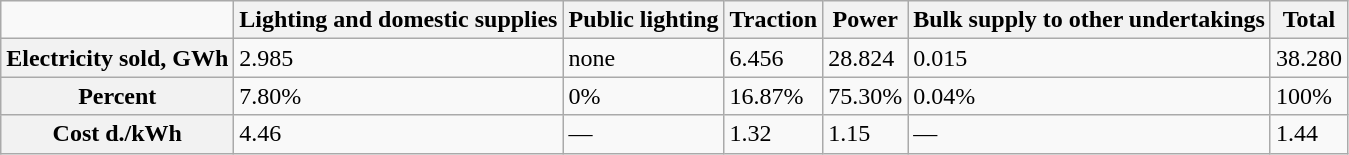<table class="wikitable">
<tr>
<td></td>
<th>Lighting and domestic supplies</th>
<th>Public lighting</th>
<th>Traction</th>
<th>Power</th>
<th>Bulk supply to other undertakings</th>
<th>Total</th>
</tr>
<tr>
<th>Electricity sold, GWh</th>
<td>2.985</td>
<td>none</td>
<td>6.456</td>
<td>28.824</td>
<td>0.015</td>
<td>38.280</td>
</tr>
<tr>
<th>Percent</th>
<td>7.80%</td>
<td>0%</td>
<td>16.87%</td>
<td>75.30%</td>
<td>0.04%</td>
<td>100%</td>
</tr>
<tr>
<th>Cost d./kWh</th>
<td>4.46</td>
<td>—</td>
<td>1.32</td>
<td>1.15</td>
<td>—</td>
<td>1.44</td>
</tr>
</table>
